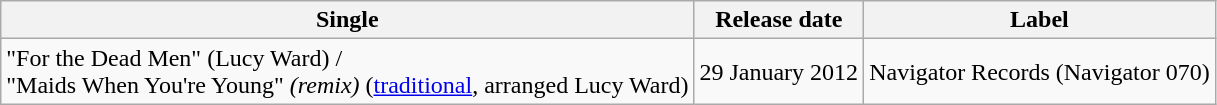<table class="wikitable">
<tr>
<th>Single</th>
<th>Release date</th>
<th>Label</th>
</tr>
<tr>
<td>"For the Dead Men" (Lucy Ward) / <br>"Maids When You're Young" <em>(remix)</em> (<a href='#'>traditional</a>, arranged Lucy Ward)</td>
<td>29 January 2012</td>
<td>Navigator Records (Navigator 070)</td>
</tr>
</table>
